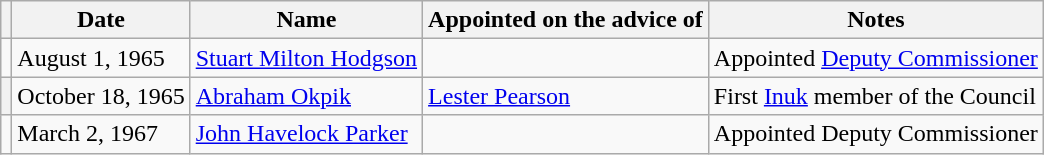<table class="wikitable">
<tr>
<th></th>
<th>Date</th>
<th>Name</th>
<th>Appointed on the advice of</th>
<th>Notes</th>
</tr>
<tr>
<td></td>
<td>August 1, 1965</td>
<td><a href='#'>Stuart Milton Hodgson</a></td>
<td></td>
<td>Appointed <a href='#'>Deputy Commissioner</a></td>
</tr>
<tr>
<th></th>
<td>October 18, 1965</td>
<td><a href='#'>Abraham Okpik</a></td>
<td><a href='#'>Lester Pearson</a></td>
<td>First <a href='#'>Inuk</a> member of the Council</td>
</tr>
<tr>
<td></td>
<td>March 2, 1967</td>
<td><a href='#'>John Havelock Parker</a></td>
<td></td>
<td>Appointed Deputy Commissioner</td>
</tr>
</table>
